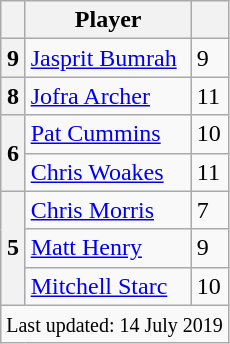<table class="wikitable sortable">
<tr>
<th></th>
<th class="unsortable">Player</th>
<th></th>
</tr>
<tr>
<th>9</th>
<td> <a href='#'>Jasprit Bumrah</a></td>
<td>9</td>
</tr>
<tr>
<th>8</th>
<td> <a href='#'>Jofra Archer</a></td>
<td>11</td>
</tr>
<tr>
<th rowspan=2>6</th>
<td> <a href='#'>Pat Cummins</a></td>
<td>10</td>
</tr>
<tr>
<td> <a href='#'>Chris Woakes</a></td>
<td>11</td>
</tr>
<tr>
<th rowspan=3>5</th>
<td> <a href='#'>Chris Morris</a></td>
<td>7</td>
</tr>
<tr>
<td> <a href='#'>Matt Henry</a></td>
<td>9</td>
</tr>
<tr>
<td> <a href='#'>Mitchell Starc</a></td>
<td>10</td>
</tr>
<tr>
<td colspan="3"><small>Last updated: 14 July 2019</small></td>
</tr>
</table>
